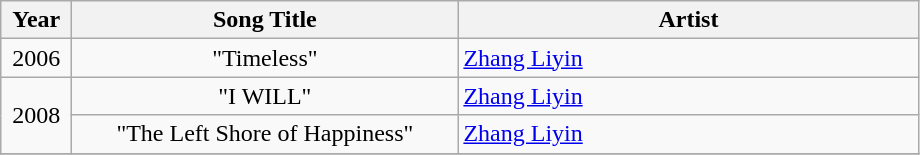<table class="wikitable">
<tr>
<th width="40">Year</th>
<th width="250">Song Title</th>
<th width="300">Artist</th>
</tr>
<tr>
<td align="center">2006</td>
<td align="center">"Timeless"</td>
<td align="left"><a href='#'>Zhang Liyin</a> </td>
</tr>
<tr>
<td align="center" rowspan="2">2008</td>
<td align="center">"I WILL"</td>
<td align="left"><a href='#'>Zhang Liyin</a></td>
</tr>
<tr>
<td align="center">"The Left Shore of Happiness"</td>
<td align="left"><a href='#'>Zhang Liyin</a></td>
</tr>
<tr>
</tr>
</table>
